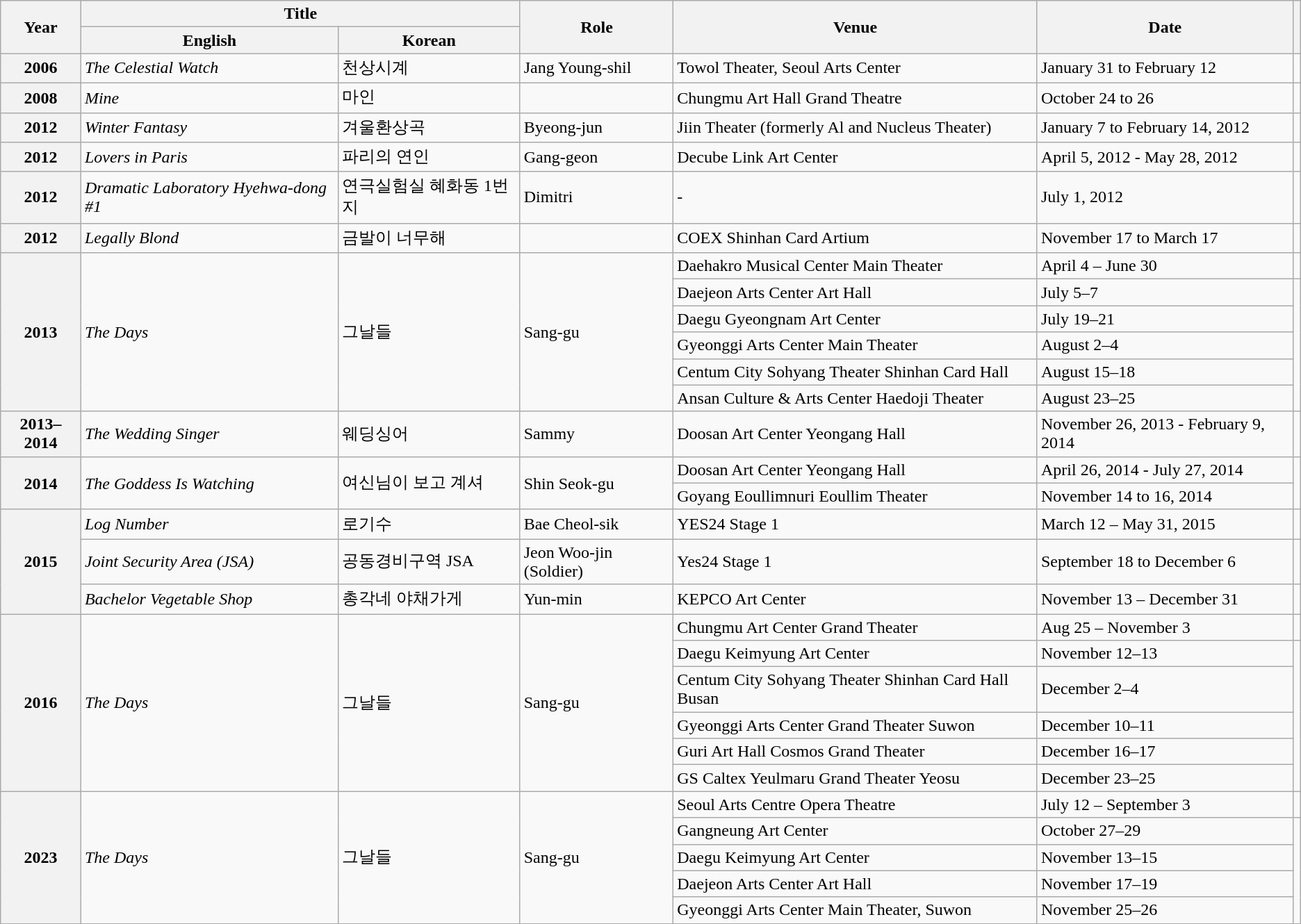<table class="wikitable plainrowheaders sortable" style="text-align:left; font-size:100%">
<tr>
<th rowspan="2" scope="col">Year</th>
<th colspan="2" scope="col">Title</th>
<th rowspan="2" scope="col">Role</th>
<th rowspan="2" scope="col">Venue</th>
<th rowspan="2" scope="col">Date</th>
<th rowspan="2" scope="col" class="unsortable"></th>
</tr>
<tr>
<th>English</th>
<th>Korean</th>
</tr>
<tr>
<th scope="row">2006</th>
<td><em>The Celestial Watch</em></td>
<td>천상시계</td>
<td>Jang Young-shil</td>
<td>Towol Theater, Seoul Arts Center</td>
<td>January 31 to February 12</td>
<td></td>
</tr>
<tr>
<th scope="row">2008</th>
<td><em>Mine</em></td>
<td>마인</td>
<td></td>
<td>Chungmu Art Hall Grand Theatre</td>
<td>October 24 to 26</td>
<td></td>
</tr>
<tr>
<th scope="row">2012</th>
<td><em>Winter Fantasy</em></td>
<td>겨울환상곡</td>
<td>Byeong-jun</td>
<td>Jiin Theater (formerly Al and Nucleus Theater)</td>
<td>January 7 to February 14, 2012</td>
<td></td>
</tr>
<tr>
<th scope="row">2012</th>
<td><em>Lovers in Paris</em></td>
<td>파리의 연인</td>
<td>Gang-geon</td>
<td>Decube Link Art Center</td>
<td>April 5, 2012 - May 28, 2012</td>
<td></td>
</tr>
<tr>
<th scope="row">2012</th>
<td><em>Dramatic Laboratory Hyehwa-dong #1</em></td>
<td>연극실험실 혜화동 1번지</td>
<td>Dimitri</td>
<td>-</td>
<td>July 1, 2012</td>
<td></td>
</tr>
<tr>
<th scope="row">2012</th>
<td><em>Legally Blond</em></td>
<td>금발이 너무해</td>
<td></td>
<td>COEX Shinhan Card Artium</td>
<td>November 17 to March 17</td>
<td></td>
</tr>
<tr>
<th rowspan="6" scope="row">2013</th>
<td rowspan="6"><em>The Days</em></td>
<td rowspan="6">그날들</td>
<td rowspan="6">Sang-gu</td>
<td>Daehakro Musical Center Main Theater</td>
<td>April 4 – June 30</td>
<td></td>
</tr>
<tr>
<td>Daejeon Arts Center Art Hall</td>
<td>July 5–7</td>
<td rowspan="5"></td>
</tr>
<tr>
<td>Daegu Gyeongnam Art Center</td>
<td>July 19–21</td>
</tr>
<tr>
<td>Gyeonggi Arts Center Main Theater</td>
<td>August 2–4</td>
</tr>
<tr>
<td>Centum City Sohyang Theater Shinhan Card Hall</td>
<td>August 15–18</td>
</tr>
<tr>
<td>Ansan Culture & Arts Center Haedoji Theater</td>
<td>August 23–25</td>
</tr>
<tr>
<th scope="row">2013–2014</th>
<td><em>The Wedding Singer</em></td>
<td>웨딩싱어</td>
<td>Sammy</td>
<td>Doosan Art Center Yeongang Hall</td>
<td>November 26, 2013 - February 9, 2014</td>
<td></td>
</tr>
<tr>
<th rowspan="2" scope="row">2014</th>
<td rowspan="2"><em>The Goddess Is Watching</em></td>
<td rowspan="2">여신님이 보고 계셔</td>
<td rowspan="2">Shin Seok-gu</td>
<td>Doosan Art Center Yeongang Hall</td>
<td>April 26, 2014 - July 27, 2014</td>
<td rowspan="2"></td>
</tr>
<tr>
<td>Goyang Eoullimnuri Eoullim Theater</td>
<td>November 14 to 16, 2014</td>
</tr>
<tr>
<th rowspan="3" scope="row">2015</th>
<td><em>Log Number</em></td>
<td>로기수</td>
<td>Bae Cheol-sik</td>
<td>YES24 Stage 1</td>
<td>March 12 – May 31, 2015</td>
<td></td>
</tr>
<tr>
<td><em>Joint Security Area (JSA)</em></td>
<td>공동경비구역 JSA</td>
<td>Jeon Woo-jin (Soldier)</td>
<td>Yes24 Stage 1</td>
<td>September 18 to December 6</td>
<td></td>
</tr>
<tr>
<td><em>Bachelor Vegetable Shop</em></td>
<td>총각네 야채가게</td>
<td>Yun-min</td>
<td>KEPCO Art Center</td>
<td>November 13 –  December  31</td>
<td></td>
</tr>
<tr>
<th scope="row" rowspan="6">2016</th>
<td rowspan="6"><em>The Days</em></td>
<td rowspan="6">그날들</td>
<td rowspan="6">Sang-gu</td>
<td>Chungmu Art Center Grand Theater</td>
<td>Aug 25 – November 3</td>
<td></td>
</tr>
<tr>
<td>Daegu Keimyung Art Center</td>
<td>November  12–13</td>
<td rowspan="5"></td>
</tr>
<tr>
<td>Centum City Sohyang Theater Shinhan Card Hall Busan</td>
<td>December  2–4</td>
</tr>
<tr>
<td>Gyeonggi Arts Center Grand Theater Suwon</td>
<td>December  10–11</td>
</tr>
<tr>
<td>Guri Art Hall Cosmos Grand Theater</td>
<td>December  16–17</td>
</tr>
<tr>
<td>GS Caltex Yeulmaru Grand Theater Yeosu</td>
<td>December  23–25</td>
</tr>
<tr>
<th rowspan="5" scope="row">2023</th>
<td rowspan="5"><em>The Days</em></td>
<td rowspan="5">그날들</td>
<td rowspan="5">Sang-gu</td>
<td>Seoul Arts Centre Opera Theatre</td>
<td>July 12 – September 3</td>
<td></td>
</tr>
<tr>
<td>Gangneung Art Center</td>
<td>October 27–29</td>
<td rowspan="4"></td>
</tr>
<tr>
<td>Daegu Keimyung Art Center</td>
<td>November 13–15</td>
</tr>
<tr>
<td>Daejeon Arts Center Art Hall</td>
<td>November 17–19</td>
</tr>
<tr>
<td>Gyeonggi Arts Center Main Theater, Suwon</td>
<td>November 25–26</td>
</tr>
</table>
